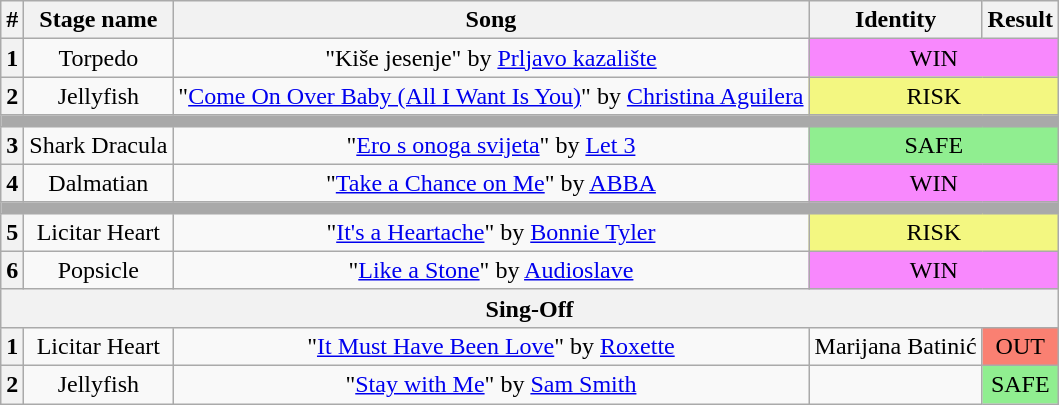<table class="wikitable plainrowheaders" style="text-align: center;">
<tr>
<th>#</th>
<th>Stage name</th>
<th>Song</th>
<th>Identity</th>
<th>Result</th>
</tr>
<tr>
<th>1</th>
<td>Torpedo</td>
<td>"Kiše jesenje" by <a href='#'>Prljavo kazalište</a></td>
<td colspan="2" bgcolor="F888FD">WIN</td>
</tr>
<tr>
<th>2</th>
<td>Jellyfish</td>
<td>"<a href='#'>Come On Over Baby (All I Want Is You)</a>" by <a href='#'>Christina Aguilera</a></td>
<td colspan="2" bgcolor="F3F781">RISK</td>
</tr>
<tr>
<th colspan="5" style="background:darkgrey"></th>
</tr>
<tr>
<th>3</th>
<td>Shark Dracula</td>
<td>"<a href='#'>Ero s onoga svijeta</a>" by <a href='#'>Let 3</a></td>
<td colspan="2" bgcolor="lightgreen">SAFE</td>
</tr>
<tr>
<th>4</th>
<td>Dalmatian</td>
<td>"<a href='#'>Take a Chance on Me</a>" by <a href='#'>ABBA</a></td>
<td colspan="2" bgcolor="F888FD">WIN</td>
</tr>
<tr>
<th colspan="5" style="background:darkgrey"></th>
</tr>
<tr>
<th>5</th>
<td>Licitar Heart</td>
<td>"<a href='#'>It's a Heartache</a>" by <a href='#'>Bonnie Tyler</a></td>
<td colspan="2" bgcolor="F3F781">RISK</td>
</tr>
<tr>
<th>6</th>
<td>Popsicle</td>
<td>"<a href='#'>Like a Stone</a>" by <a href='#'>Audioslave</a></td>
<td colspan="2" bgcolor="F888FD">WIN</td>
</tr>
<tr>
<th colspan="5">Sing-Off</th>
</tr>
<tr>
<th>1</th>
<td>Licitar Heart</td>
<td>"<a href='#'>It Must Have Been Love</a>" by <a href='#'>Roxette</a></td>
<td>Marijana Batinić</td>
<td bgcolor="salmon">OUT</td>
</tr>
<tr>
<th>2</th>
<td>Jellyfish</td>
<td>"<a href='#'>Stay with Me</a>" by <a href='#'>Sam Smith</a></td>
<td></td>
<td bgcolor="lightgreen">SAFE</td>
</tr>
</table>
